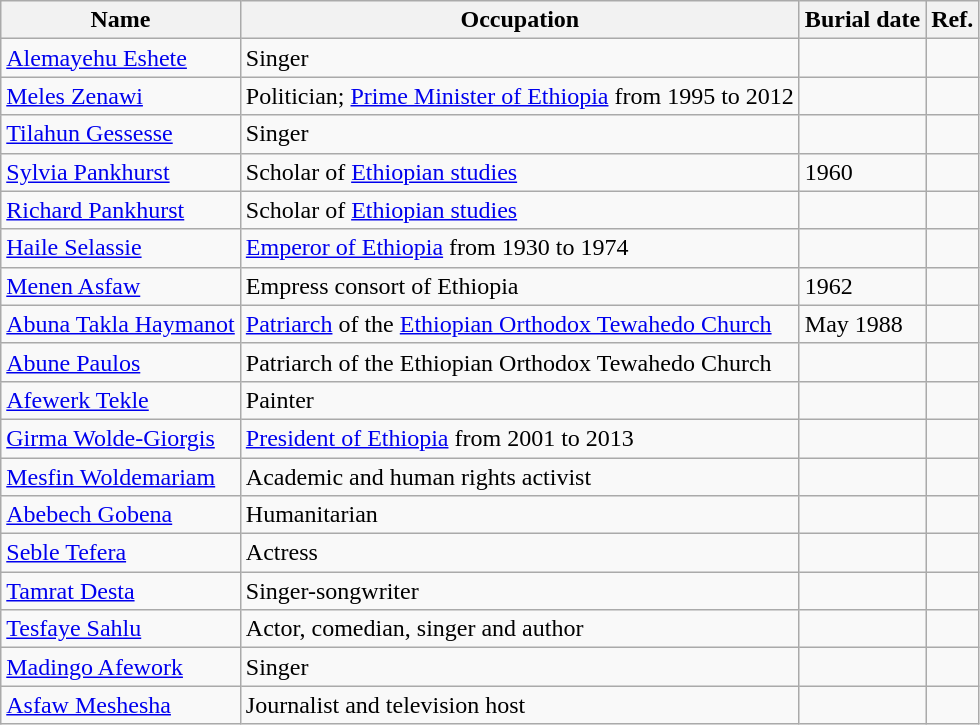<table class="wikitable">
<tr>
<th>Name</th>
<th>Occupation</th>
<th>Burial date</th>
<th>Ref.</th>
</tr>
<tr>
<td><a href='#'>Alemayehu Eshete</a></td>
<td>Singer</td>
<td></td>
<td></td>
</tr>
<tr>
<td><a href='#'>Meles Zenawi</a></td>
<td>Politician; <a href='#'>Prime Minister of Ethiopia</a> from 1995 to 2012</td>
<td></td>
<td></td>
</tr>
<tr>
<td><a href='#'>Tilahun Gessesse</a></td>
<td>Singer</td>
<td></td>
<td></td>
</tr>
<tr>
<td><a href='#'>Sylvia Pankhurst</a></td>
<td>Scholar of <a href='#'>Ethiopian studies</a></td>
<td>1960</td>
<td></td>
</tr>
<tr>
<td><a href='#'>Richard Pankhurst</a></td>
<td>Scholar of <a href='#'>Ethiopian studies</a></td>
<td></td>
<td></td>
</tr>
<tr>
<td><a href='#'>Haile Selassie</a></td>
<td><a href='#'>Emperor of Ethiopia</a> from 1930 to 1974</td>
<td></td>
<td></td>
</tr>
<tr>
<td><a href='#'>Menen Asfaw</a></td>
<td>Empress consort of Ethiopia</td>
<td>1962</td>
<td></td>
</tr>
<tr>
<td><a href='#'>Abuna Takla Haymanot</a></td>
<td><a href='#'>Patriarch</a> of the <a href='#'>Ethiopian Orthodox Tewahedo Church</a></td>
<td>May 1988</td>
<td></td>
</tr>
<tr>
<td><a href='#'>Abune Paulos</a></td>
<td>Patriarch of the Ethiopian Orthodox Tewahedo Church</td>
<td></td>
<td></td>
</tr>
<tr>
<td><a href='#'>Afewerk Tekle</a></td>
<td>Painter</td>
<td></td>
<td></td>
</tr>
<tr>
<td><a href='#'>Girma Wolde-Giorgis</a></td>
<td><a href='#'>President of Ethiopia</a> from 2001 to 2013</td>
<td></td>
<td></td>
</tr>
<tr>
<td><a href='#'>Mesfin Woldemariam</a></td>
<td>Academic and human rights activist</td>
<td></td>
<td></td>
</tr>
<tr>
<td><a href='#'>Abebech Gobena</a></td>
<td>Humanitarian</td>
<td></td>
<td></td>
</tr>
<tr>
<td><a href='#'>Seble Tefera</a></td>
<td>Actress</td>
<td></td>
<td></td>
</tr>
<tr>
<td><a href='#'>Tamrat Desta</a></td>
<td>Singer-songwriter</td>
<td></td>
<td></td>
</tr>
<tr>
<td><a href='#'>Tesfaye Sahlu</a></td>
<td>Actor, comedian, singer and author</td>
<td></td>
<td></td>
</tr>
<tr>
<td><a href='#'>Madingo Afework</a></td>
<td>Singer</td>
<td></td>
<td></td>
</tr>
<tr>
<td><a href='#'>Asfaw Meshesha</a></td>
<td>Journalist and television host</td>
<td></td>
<td></td>
</tr>
</table>
